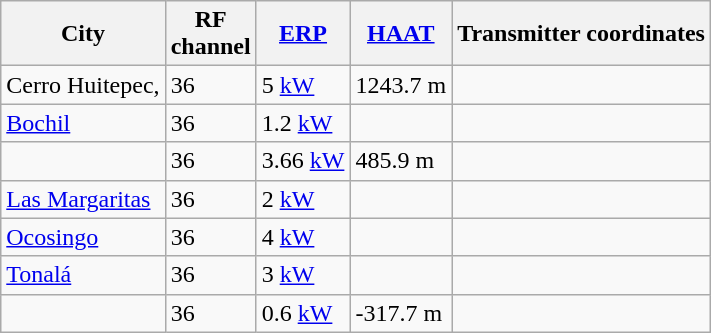<table class="wikitable sortable">
<tr>
<th scope = "col">City</th>
<th scope = "col">RF<br>channel</th>
<th scope = "col"><a href='#'>ERP</a></th>
<th scope = "col"><a href='#'>HAAT</a></th>
<th scope = "col">Transmitter coordinates</th>
</tr>
<tr style="vertical-align: top; text-align: left;">
<td scope = "row">Cerro Huitepec, </td>
<td>36</td>
<td>5 <a href='#'>kW</a></td>
<td>1243.7 m</td>
<td></td>
</tr>
<tr style="vertical-align: top; text-align: left;">
<td scope = "row"><a href='#'>Bochil</a></td>
<td>36</td>
<td>1.2 <a href='#'>kW</a></td>
<td></td>
<td></td>
</tr>
<tr style="vertical-align: top; text-align: left;">
<td scope = "row"></td>
<td>36</td>
<td>3.66 <a href='#'>kW</a></td>
<td>485.9 m</td>
<td></td>
</tr>
<tr style="vertical-align: top; text-align: left;">
<td scope = "row"><a href='#'>Las Margaritas</a></td>
<td>36</td>
<td>2 <a href='#'>kW</a></td>
<td></td>
<td></td>
</tr>
<tr style="vertical-align: top; text-align: left;">
<td scope = "row"><a href='#'>Ocosingo</a></td>
<td>36</td>
<td>4 <a href='#'>kW</a></td>
<td></td>
<td></td>
</tr>
<tr style="vertical-align: top; text-align: left;">
<td scope = "row"><a href='#'>Tonalá</a></td>
<td>36</td>
<td>3 <a href='#'>kW</a></td>
<td></td>
<td></td>
</tr>
<tr style="vertical-align: top; text-align: left;">
<td scope = "row"></td>
<td>36</td>
<td>0.6 <a href='#'>kW</a></td>
<td>-317.7 m</td>
<td></td>
</tr>
</table>
